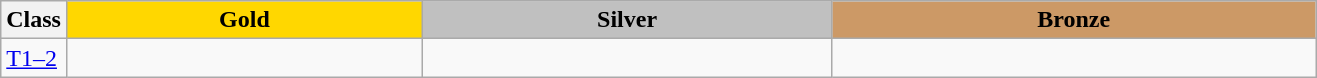<table class=wikitable style="font-size:100%">
<tr>
<th rowspan="1" width="5%">Class</th>
<th rowspan="1" style="background:gold;">Gold</th>
<th colspan="1" style="background:silver;">Silver</th>
<th colspan="1" style="background:#CC9966;">Bronze</th>
</tr>
<tr>
<td><a href='#'>T1–2</a></td>
<td></td>
<td></td>
<td></td>
</tr>
</table>
